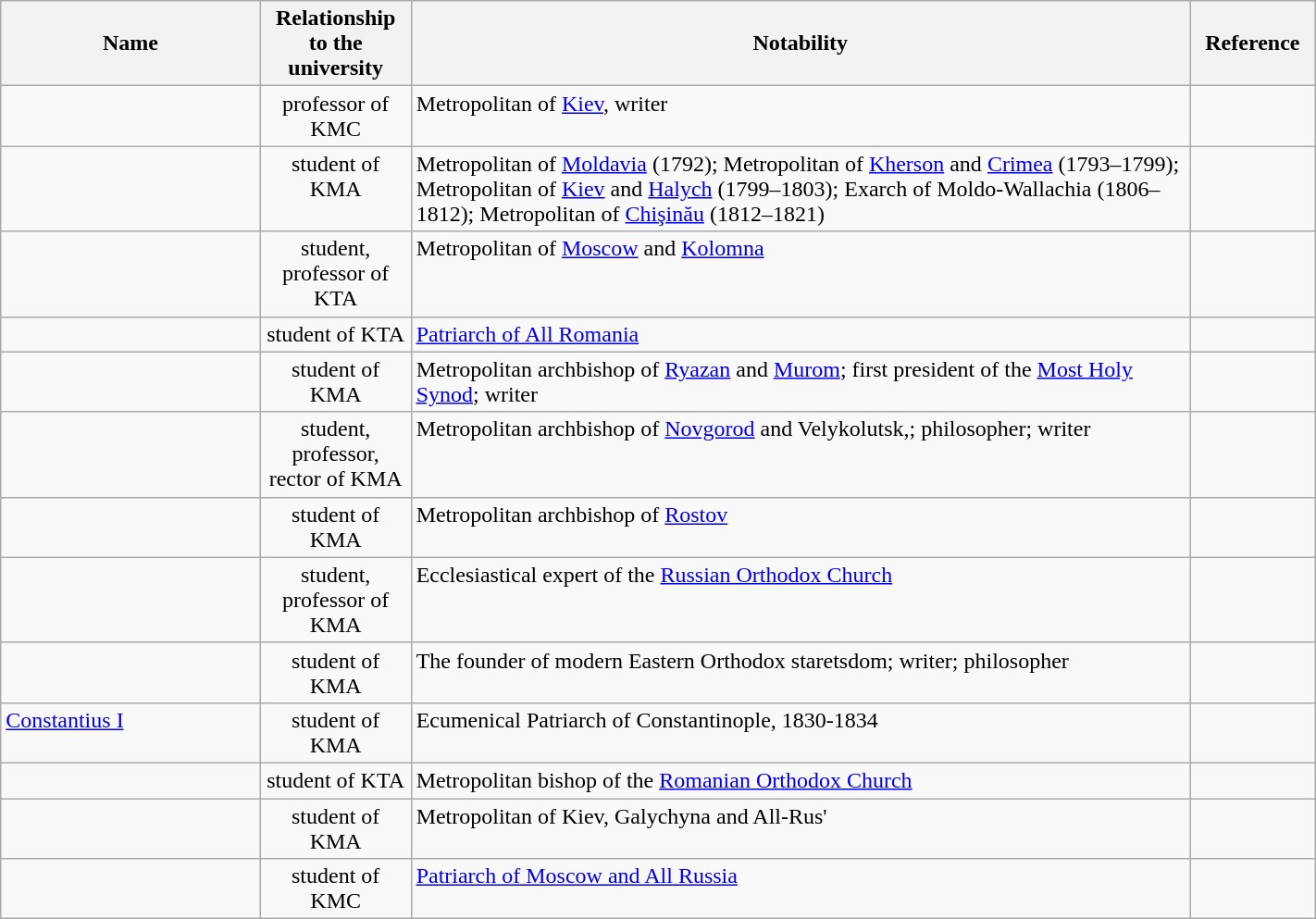<table class="wikitable sortable" style="width:75%">
<tr>
<th width="15%">Name</th>
<th width="5%">Relationship to the university</th>
<th width="45%">Notability</th>
<th width="5%" class="unsortable">Reference</th>
</tr>
<tr valign="top">
<td></td>
<td align="center">professor of KMC</td>
<td>Metropolitan of <a href='#'>Kiev</a>, writer</td>
<td align="center"></td>
</tr>
<tr valign="top">
<td></td>
<td align="center">student of KMA</td>
<td>Metropolitan of <a href='#'>Moldavia</a> (1792); Metropolitan of <a href='#'>Kherson</a> and <a href='#'>Crimea</a> (1793–1799); Metropolitan of <a href='#'>Kiev</a> and <a href='#'>Halych</a> (1799–1803); Exarch of Moldo-Wallachia (1806–1812); Metropolitan of <a href='#'>Chişinău</a> (1812–1821)</td>
<td align="center"></td>
</tr>
<tr valign="top">
<td></td>
<td align="center">student, professor of KTA</td>
<td>Metropolitan of <a href='#'>Moscow</a> and <a href='#'>Kolomna</a></td>
<td align="center"></td>
</tr>
<tr valign="top">
<td></td>
<td align="center">student of KTA</td>
<td><a href='#'>Patriarch of All Romania</a></td>
<td align="center"></td>
</tr>
<tr valign="top">
<td></td>
<td align="center">student of KMA</td>
<td>Metropolitan archbishop of <a href='#'>Ryazan</a> and <a href='#'>Murom</a>; first president of the <a href='#'>Most Holy Synod</a>; writer</td>
<td align="center"></td>
</tr>
<tr valign="top">
<td></td>
<td align="center">student, professor, rector of KMA</td>
<td>Metropolitan archbishop of <a href='#'>Novgorod</a> and Velykolutsk,; philosopher; writer</td>
<td align="center"></td>
</tr>
<tr valign="top">
<td></td>
<td align="center">student of KMA</td>
<td>Metropolitan archbishop of <a href='#'>Rostov</a></td>
<td align="center"></td>
</tr>
<tr valign="top">
<td></td>
<td align="center">student, professor of KMA</td>
<td>Ecclesiastical expert of the <a href='#'>Russian Orthodox Church</a></td>
<td align="center"></td>
</tr>
<tr valign="top">
<td></td>
<td align="center">student of KMA</td>
<td>The founder of modern Eastern Orthodox staretsdom; writer; philosopher</td>
<td align="center"></td>
</tr>
<tr valign="top">
<td><a href='#'>Constantius I</a></td>
<td align="center">student of KMA</td>
<td>Ecumenical Patriarch of Constantinople, 1830-1834</td>
<td align="center"></td>
</tr>
<tr valign="top">
<td></td>
<td align="center">student of KTA</td>
<td>Metropolitan bishop of the <a href='#'>Romanian Orthodox Church</a></td>
<td align="center"></td>
</tr>
<tr valign="top">
<td></td>
<td align="center">student of KMA</td>
<td>Metropolitan of Kiev, Galychyna and All-Rus'</td>
<td align="center"></td>
</tr>
<tr valign="top">
<td></td>
<td align="center">student of KMC</td>
<td><a href='#'>Patriarch of Moscow and All Russia</a></td>
<td align="center"></td>
</tr>
</table>
